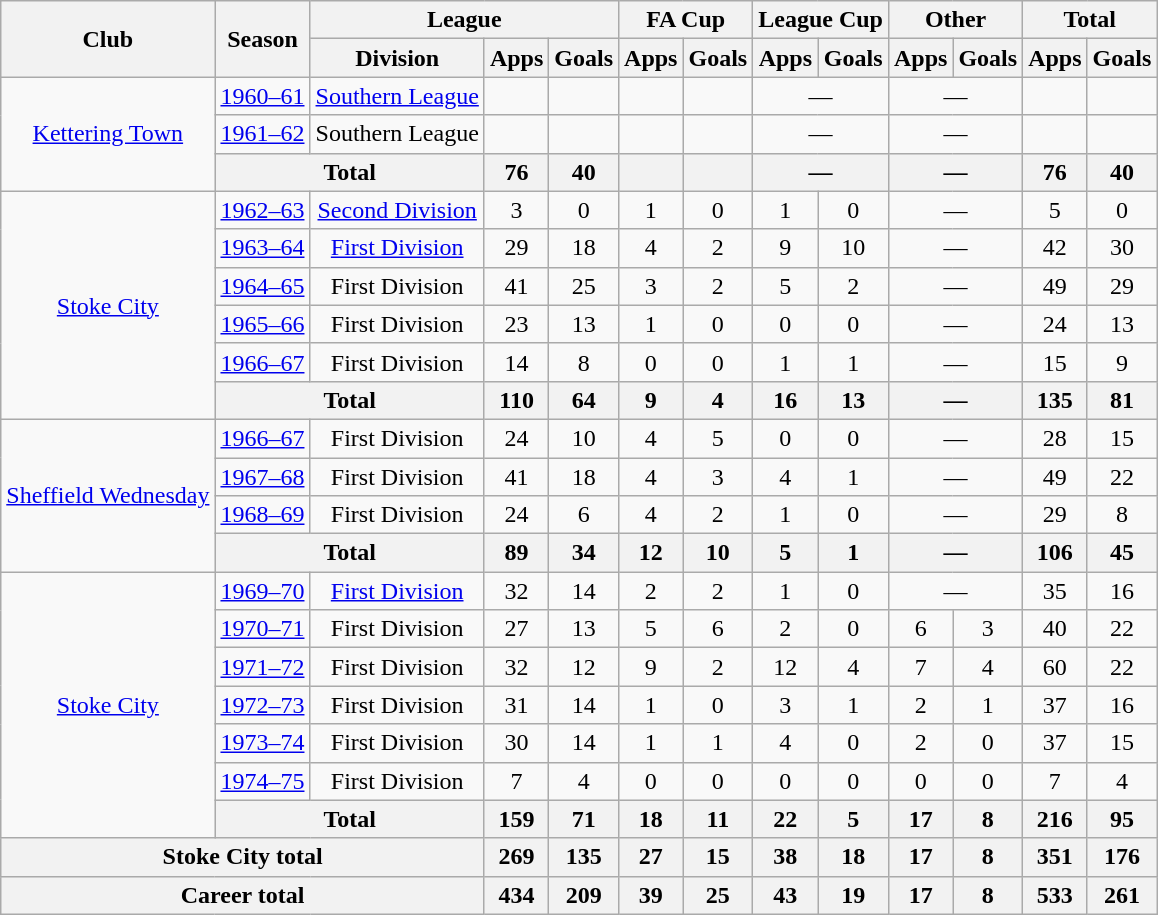<table class="wikitable" style="text-align: center;">
<tr>
<th rowspan="2">Club</th>
<th rowspan="2">Season</th>
<th colspan="3">League</th>
<th colspan="2">FA Cup</th>
<th colspan="2">League Cup</th>
<th colspan="2">Other</th>
<th colspan="2">Total</th>
</tr>
<tr>
<th>Division</th>
<th>Apps</th>
<th>Goals</th>
<th>Apps</th>
<th>Goals</th>
<th>Apps</th>
<th>Goals</th>
<th>Apps</th>
<th>Goals</th>
<th>Apps</th>
<th>Goals</th>
</tr>
<tr>
<td rowspan="3"><a href='#'>Kettering Town</a></td>
<td><a href='#'>1960–61</a></td>
<td><a href='#'>Southern League</a></td>
<td></td>
<td></td>
<td></td>
<td></td>
<td colspan="2">—</td>
<td colspan="2">—</td>
<td></td>
<td></td>
</tr>
<tr>
<td><a href='#'>1961–62</a></td>
<td>Southern League</td>
<td></td>
<td></td>
<td></td>
<td></td>
<td colspan="2">—</td>
<td colspan="2">—</td>
<td></td>
<td></td>
</tr>
<tr>
<th colspan="2">Total</th>
<th>76</th>
<th>40</th>
<th></th>
<th></th>
<th colspan="2">—</th>
<th colspan="2">—</th>
<th>76</th>
<th>40</th>
</tr>
<tr>
<td rowspan="6"><a href='#'>Stoke City</a></td>
<td><a href='#'>1962–63</a></td>
<td><a href='#'>Second Division</a></td>
<td>3</td>
<td>0</td>
<td>1</td>
<td>0</td>
<td>1</td>
<td>0</td>
<td colspan="2">—</td>
<td>5</td>
<td>0</td>
</tr>
<tr>
<td><a href='#'>1963–64</a></td>
<td><a href='#'>First Division</a></td>
<td>29</td>
<td>18</td>
<td>4</td>
<td>2</td>
<td>9</td>
<td>10</td>
<td colspan="2">—</td>
<td>42</td>
<td>30</td>
</tr>
<tr>
<td><a href='#'>1964–65</a></td>
<td>First Division</td>
<td>41</td>
<td>25</td>
<td>3</td>
<td>2</td>
<td>5</td>
<td>2</td>
<td colspan="2">—</td>
<td>49</td>
<td>29</td>
</tr>
<tr>
<td><a href='#'>1965–66</a></td>
<td>First Division</td>
<td>23</td>
<td>13</td>
<td>1</td>
<td>0</td>
<td>0</td>
<td>0</td>
<td colspan="2">—</td>
<td>24</td>
<td>13</td>
</tr>
<tr>
<td><a href='#'>1966–67</a></td>
<td>First Division</td>
<td>14</td>
<td>8</td>
<td>0</td>
<td>0</td>
<td>1</td>
<td>1</td>
<td colspan="2">—</td>
<td>15</td>
<td>9</td>
</tr>
<tr>
<th colspan="2">Total</th>
<th>110</th>
<th>64</th>
<th>9</th>
<th>4</th>
<th>16</th>
<th>13</th>
<th colspan="2">—</th>
<th>135</th>
<th>81</th>
</tr>
<tr>
<td rowspan="4"><a href='#'>Sheffield Wednesday</a></td>
<td><a href='#'>1966–67</a></td>
<td>First Division</td>
<td>24</td>
<td>10</td>
<td>4</td>
<td>5</td>
<td>0</td>
<td>0</td>
<td colspan="2">—</td>
<td>28</td>
<td>15</td>
</tr>
<tr>
<td><a href='#'>1967–68</a></td>
<td>First Division</td>
<td>41</td>
<td>18</td>
<td>4</td>
<td>3</td>
<td>4</td>
<td>1</td>
<td colspan="2">—</td>
<td>49</td>
<td>22</td>
</tr>
<tr>
<td><a href='#'>1968–69</a></td>
<td>First Division</td>
<td>24</td>
<td>6</td>
<td>4</td>
<td>2</td>
<td>1</td>
<td>0</td>
<td colspan="2">—</td>
<td>29</td>
<td>8</td>
</tr>
<tr>
<th colspan="2">Total</th>
<th>89</th>
<th>34</th>
<th>12</th>
<th>10</th>
<th>5</th>
<th>1</th>
<th colspan="2">—</th>
<th>106</th>
<th>45</th>
</tr>
<tr>
<td rowspan="7"><a href='#'>Stoke City</a></td>
<td><a href='#'>1969–70</a></td>
<td><a href='#'>First Division</a></td>
<td>32</td>
<td>14</td>
<td>2</td>
<td>2</td>
<td>1</td>
<td>0</td>
<td colspan="2">—</td>
<td>35</td>
<td>16</td>
</tr>
<tr>
<td><a href='#'>1970–71</a></td>
<td>First Division</td>
<td>27</td>
<td>13</td>
<td>5</td>
<td>6</td>
<td>2</td>
<td>0</td>
<td>6</td>
<td>3</td>
<td>40</td>
<td>22</td>
</tr>
<tr>
<td><a href='#'>1971–72</a></td>
<td>First Division</td>
<td>32</td>
<td>12</td>
<td>9</td>
<td>2</td>
<td>12</td>
<td>4</td>
<td>7</td>
<td>4</td>
<td>60</td>
<td>22</td>
</tr>
<tr>
<td><a href='#'>1972–73</a></td>
<td>First Division</td>
<td>31</td>
<td>14</td>
<td>1</td>
<td>0</td>
<td>3</td>
<td>1</td>
<td>2</td>
<td>1</td>
<td>37</td>
<td>16</td>
</tr>
<tr>
<td><a href='#'>1973–74</a></td>
<td>First Division</td>
<td>30</td>
<td>14</td>
<td>1</td>
<td>1</td>
<td>4</td>
<td>0</td>
<td>2</td>
<td>0</td>
<td>37</td>
<td>15</td>
</tr>
<tr>
<td><a href='#'>1974–75</a></td>
<td>First Division</td>
<td>7</td>
<td>4</td>
<td>0</td>
<td>0</td>
<td>0</td>
<td>0</td>
<td>0</td>
<td>0</td>
<td>7</td>
<td>4</td>
</tr>
<tr>
<th colspan="2">Total</th>
<th>159</th>
<th>71</th>
<th>18</th>
<th>11</th>
<th>22</th>
<th>5</th>
<th>17</th>
<th>8</th>
<th>216</th>
<th>95</th>
</tr>
<tr>
<th colspan="3">Stoke City total</th>
<th>269</th>
<th>135</th>
<th>27</th>
<th>15</th>
<th>38</th>
<th>18</th>
<th>17</th>
<th>8</th>
<th>351</th>
<th>176</th>
</tr>
<tr>
<th colspan="3">Career total</th>
<th>434</th>
<th>209</th>
<th>39</th>
<th>25</th>
<th>43</th>
<th>19</th>
<th>17</th>
<th>8</th>
<th>533</th>
<th>261</th>
</tr>
</table>
